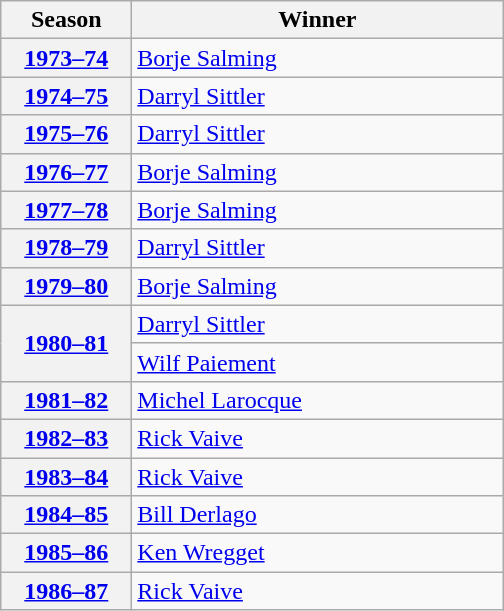<table class="wikitable">
<tr>
<th scope="col" style="width:5em">Season</th>
<th scope="col" style="width:15em">Winner</th>
</tr>
<tr>
<th scope="row"><a href='#'>1973–74</a></th>
<td><a href='#'>Borje Salming</a></td>
</tr>
<tr>
<th scope="row"><a href='#'>1974–75</a></th>
<td><a href='#'>Darryl Sittler</a></td>
</tr>
<tr>
<th scope="row"><a href='#'>1975–76</a></th>
<td><a href='#'>Darryl Sittler</a></td>
</tr>
<tr>
<th scope="row"><a href='#'>1976–77</a></th>
<td><a href='#'>Borje Salming</a></td>
</tr>
<tr>
<th scope="row"><a href='#'>1977–78</a></th>
<td><a href='#'>Borje Salming</a></td>
</tr>
<tr>
<th scope="row"><a href='#'>1978–79</a></th>
<td><a href='#'>Darryl Sittler</a></td>
</tr>
<tr>
<th scope="row"><a href='#'>1979–80</a></th>
<td><a href='#'>Borje Salming</a></td>
</tr>
<tr>
<th scope="row" rowspan="2"><a href='#'>1980–81</a></th>
<td><a href='#'>Darryl Sittler</a></td>
</tr>
<tr>
<td><a href='#'>Wilf Paiement</a></td>
</tr>
<tr>
<th scope="row"><a href='#'>1981–82</a></th>
<td><a href='#'>Michel Larocque</a></td>
</tr>
<tr>
<th scope="row"><a href='#'>1982–83</a></th>
<td><a href='#'>Rick Vaive</a></td>
</tr>
<tr>
<th scope="row"><a href='#'>1983–84</a></th>
<td><a href='#'>Rick Vaive</a></td>
</tr>
<tr>
<th scope="row"><a href='#'>1984–85</a></th>
<td><a href='#'>Bill Derlago</a></td>
</tr>
<tr>
<th scope="row"><a href='#'>1985–86</a></th>
<td><a href='#'>Ken Wregget</a></td>
</tr>
<tr>
<th scope="row"><a href='#'>1986–87</a></th>
<td><a href='#'>Rick Vaive</a></td>
</tr>
</table>
